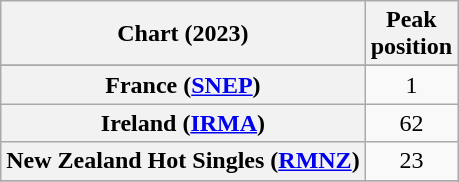<table class="wikitable sortable plainrowheaders" style="text-align:center">
<tr>
<th scope="col">Chart (2023)</th>
<th scope="col">Peak<br>position</th>
</tr>
<tr>
</tr>
<tr>
<th scope="row">France (<a href='#'>SNEP</a>)</th>
<td>1</td>
</tr>
<tr>
<th scope="row">Ireland (<a href='#'>IRMA</a>)</th>
<td>62</td>
</tr>
<tr>
<th scope="row">New Zealand Hot Singles (<a href='#'>RMNZ</a>)</th>
<td>23</td>
</tr>
<tr>
</tr>
<tr>
</tr>
<tr>
</tr>
</table>
